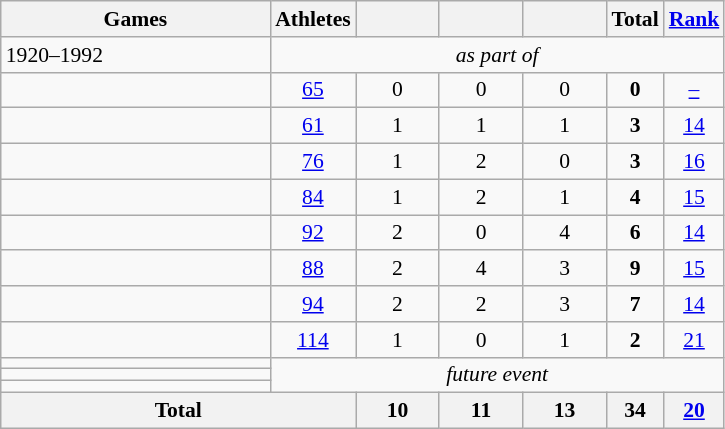<table class="wikitable" style="text-align:center; font-size:90%;">
<tr>
<th style="width:12em;">Games</th>
<th>Athletes</th>
<th style="width:3.4em;"><small></small></th>
<th style="width:3.4em;"><small></small></th>
<th style="width:3.4em;"><small></small></th>
<th>Total</th>
<th><a href='#'>Rank</a></th>
</tr>
<tr>
<td align=left>1920–1992</td>
<td colspan=6><em>as part of </em></td>
</tr>
<tr>
<td align=left> </td>
<td><a href='#'>65</a></td>
<td>0</td>
<td>0</td>
<td>0</td>
<td><strong>0</strong></td>
<td><a href='#'>–</a></td>
</tr>
<tr>
<td align=left> </td>
<td><a href='#'>61</a></td>
<td>1</td>
<td>1</td>
<td>1</td>
<td><strong>3</strong></td>
<td><a href='#'>14</a></td>
</tr>
<tr>
<td align=left> </td>
<td><a href='#'>76</a></td>
<td>1</td>
<td>2</td>
<td>0</td>
<td><strong>3</strong></td>
<td><a href='#'>16</a></td>
</tr>
<tr>
<td align=left> </td>
<td><a href='#'>84</a></td>
<td>1</td>
<td>2</td>
<td>1</td>
<td><strong>4</strong></td>
<td><a href='#'>15</a></td>
</tr>
<tr>
<td align=left> </td>
<td><a href='#'>92</a></td>
<td>2</td>
<td>0</td>
<td>4</td>
<td><strong>6</strong></td>
<td><a href='#'>14</a></td>
</tr>
<tr>
<td align=left> </td>
<td><a href='#'>88</a></td>
<td>2</td>
<td>4</td>
<td>3</td>
<td><strong>9</strong></td>
<td><a href='#'>15</a></td>
</tr>
<tr>
<td align=left> </td>
<td><a href='#'>94</a></td>
<td>2</td>
<td>2</td>
<td>3</td>
<td><strong>7</strong></td>
<td><a href='#'>14</a></td>
</tr>
<tr>
<td align=left> </td>
<td><a href='#'>114</a></td>
<td>1</td>
<td>0</td>
<td>1</td>
<td><strong>2</strong></td>
<td><a href='#'>21</a></td>
</tr>
<tr>
<td align=left> </td>
<td colspan=6; rowspan=3><em>future event</em></td>
</tr>
<tr>
<td align=left> </td>
</tr>
<tr>
<td align=left> </td>
</tr>
<tr>
<th colspan=2>Total</th>
<th>10</th>
<th>11</th>
<th>13</th>
<th>34</th>
<th><a href='#'>20</a></th>
</tr>
</table>
